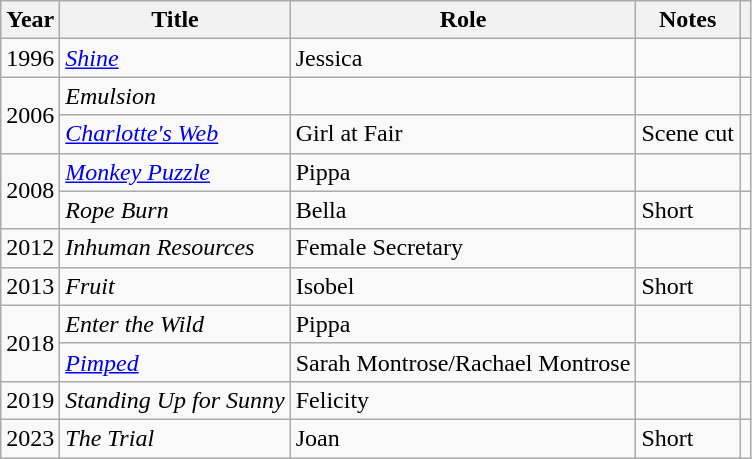<table class="wikitable sortable">
<tr>
<th>Year</th>
<th>Title</th>
<th>Role</th>
<th class="unsortable">Notes</th>
<th></th>
</tr>
<tr>
<td>1996</td>
<td><em><a href='#'>Shine</a></em></td>
<td>Jessica</td>
<td></td>
<td></td>
</tr>
<tr>
<td rowspan="2">2006</td>
<td><em>Emulsion</em></td>
<td></td>
<td></td>
<td></td>
</tr>
<tr>
<td><em><a href='#'>Charlotte's Web</a></em></td>
<td>Girl at Fair</td>
<td>Scene cut</td>
<td></td>
</tr>
<tr>
<td rowspan="2">2008</td>
<td><em><a href='#'>Monkey Puzzle</a></em></td>
<td>Pippa</td>
<td></td>
<td></td>
</tr>
<tr>
<td><em>Rope Burn</em></td>
<td>Bella</td>
<td>Short</td>
<td></td>
</tr>
<tr>
<td>2012</td>
<td><em>Inhuman Resources</em></td>
<td>Female Secretary</td>
<td></td>
<td></td>
</tr>
<tr>
<td>2013</td>
<td><em>Fruit</em></td>
<td>Isobel</td>
<td>Short</td>
<td></td>
</tr>
<tr>
<td rowspan="2">2018</td>
<td><em>Enter the Wild</em></td>
<td>Pippa</td>
<td></td>
<td></td>
</tr>
<tr>
<td><em><a href='#'>Pimped</a></em></td>
<td>Sarah Montrose/Rachael Montrose</td>
<td></td>
<td></td>
</tr>
<tr>
<td>2019</td>
<td><em>Standing Up for Sunny</em></td>
<td>Felicity</td>
<td></td>
<td></td>
</tr>
<tr>
<td>2023</td>
<td><em>The Trial</em></td>
<td>Joan</td>
<td>Short</td>
<td></td>
</tr>
</table>
